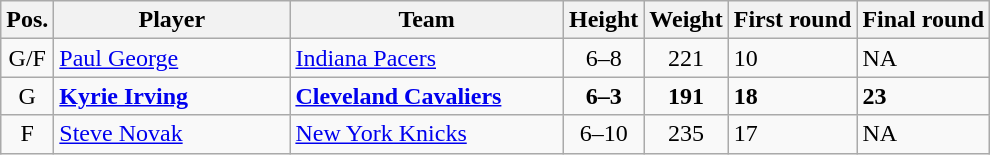<table class="wikitable">
<tr>
<th>Pos.</th>
<th style="width:150px;">Player</th>
<th width=175>Team</th>
<th>Height</th>
<th>Weight</th>
<th>First round</th>
<th>Final round</th>
</tr>
<tr>
<td style="text-align:center">G/F</td>
<td><a href='#'>Paul George</a></td>
<td><a href='#'>Indiana Pacers</a></td>
<td align=center>6–8</td>
<td align=center>221</td>
<td>10</td>
<td>NA</td>
</tr>
<tr>
<td style="text-align:center">G</td>
<td><strong> <a href='#'>Kyrie Irving</a> </strong></td>
<td><strong><a href='#'>Cleveland Cavaliers</a></strong></td>
<td align=center><strong>6–3</strong></td>
<td align=center><strong>191</strong></td>
<td><strong>18</strong></td>
<td><strong> 23</strong></td>
</tr>
<tr>
<td style="text-align:center">F</td>
<td><a href='#'>Steve Novak</a></td>
<td><a href='#'>New York Knicks</a></td>
<td align=center>6–10</td>
<td align=center>235</td>
<td>17</td>
<td>NA</td>
</tr>
</table>
